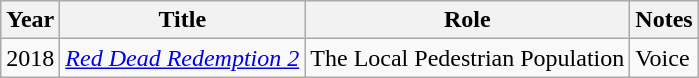<table class="wikitable sortable">
<tr>
<th>Year</th>
<th>Title</th>
<th>Role</th>
<th>Notes</th>
</tr>
<tr>
<td>2018</td>
<td><em><a href='#'>Red Dead Redemption 2</a></em></td>
<td>The Local Pedestrian Population</td>
<td>Voice</td>
</tr>
</table>
